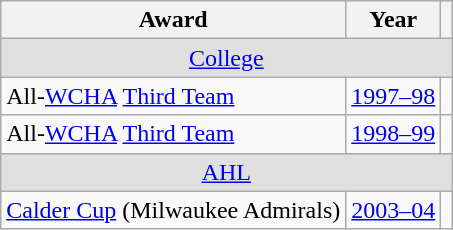<table class="wikitable">
<tr>
<th>Award</th>
<th>Year</th>
<th></th>
</tr>
<tr ALIGN="center" bgcolor="#e0e0e0">
<td colspan="3"><a href='#'>College</a></td>
</tr>
<tr>
<td>All-<a href='#'>WCHA</a> <a href='#'>Third Team</a></td>
<td><a href='#'>1997–98</a></td>
<td></td>
</tr>
<tr>
<td>All-<a href='#'>WCHA</a> <a href='#'>Third Team</a></td>
<td><a href='#'>1998–99</a></td>
<td></td>
</tr>
<tr ALIGN="center" bgcolor="#e0e0e0">
<td colspan="3"><a href='#'>AHL</a></td>
</tr>
<tr>
<td><a href='#'>Calder Cup</a>  (Milwaukee Admirals)</td>
<td><a href='#'>2003–04</a></td>
<td></td>
</tr>
</table>
